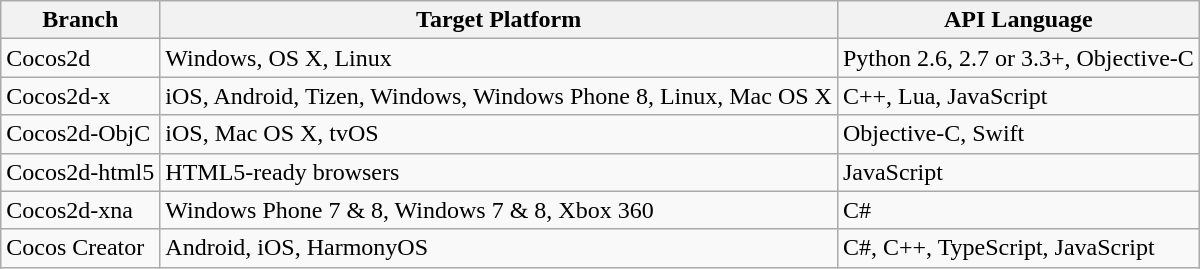<table class="wikitable">
<tr>
<th>Branch</th>
<th>Target Platform</th>
<th>API Language</th>
</tr>
<tr>
<td>Cocos2d</td>
<td>Windows, OS X, Linux</td>
<td>Python 2.6, 2.7 or 3.3+, Objective-C</td>
</tr>
<tr>
<td>Cocos2d-x</td>
<td>iOS, Android, Tizen, Windows, Windows Phone 8, Linux, Mac OS X</td>
<td>C++, Lua, JavaScript</td>
</tr>
<tr>
<td>Cocos2d-ObjC</td>
<td>iOS, Mac OS X, tvOS</td>
<td>Objective-C, Swift</td>
</tr>
<tr>
<td>Cocos2d-html5</td>
<td>HTML5-ready browsers</td>
<td>JavaScript</td>
</tr>
<tr>
<td>Cocos2d-xna</td>
<td>Windows Phone 7 & 8, Windows 7 & 8, Xbox 360</td>
<td>C#</td>
</tr>
<tr>
<td>Cocos Creator</td>
<td>Android, iOS, HarmonyOS</td>
<td>C#, C++, TypeScript, JavaScript</td>
</tr>
</table>
